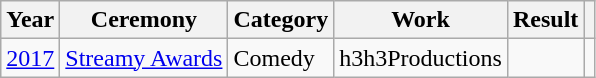<table class="wikitable sortable">
<tr>
<th>Year</th>
<th>Ceremony</th>
<th>Category</th>
<th>Work</th>
<th>Result</th>
<th class="unsortable"></th>
</tr>
<tr>
<td><a href='#'>2017</a></td>
<td rowspan="1"><a href='#'>Streamy Awards</a></td>
<td>Comedy</td>
<td>h3h3Productions</td>
<td></td>
<td></td>
</tr>
</table>
